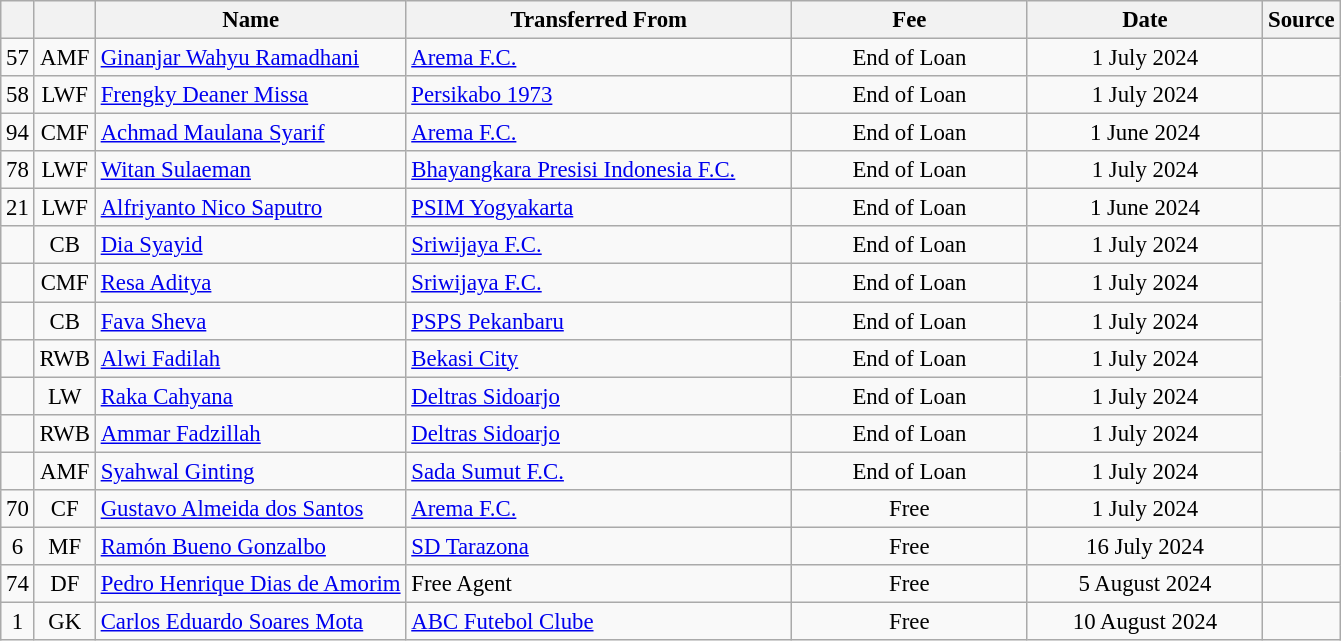<table class="wikitable plainrowheaders sortable" style="font-size:95%">
<tr>
<th></th>
<th></th>
<th scope="col" style="width:200px;">Name</th>
<th scope="col" style="width:250px;">Transferred From</th>
<th scope="col" style="width:150px;">Fee</th>
<th scope="col" style="width:150px;">Date</th>
<th>Source</th>
</tr>
<tr>
<td align=center>57</td>
<td align=center>AMF</td>
<td> <a href='#'>Ginanjar Wahyu Ramadhani</a></td>
<td> <a href='#'>Arema F.C.</a></td>
<td align=center>End of Loan</td>
<td align=center>1 July 2024</td>
<td align=center></td>
</tr>
<tr>
<td align=center>58</td>
<td align=center>LWF</td>
<td> <a href='#'>Frengky Deaner Missa</a></td>
<td> <a href='#'>Persikabo 1973</a></td>
<td align=center>End of Loan</td>
<td align=center>1 July 2024</td>
<td align=center></td>
</tr>
<tr>
<td align=center>94</td>
<td align=center>CMF</td>
<td> <a href='#'>Achmad Maulana Syarif</a></td>
<td> <a href='#'>Arema F.C.</a></td>
<td align=center>End of Loan</td>
<td align=center>1 June 2024</td>
<td align=center></td>
</tr>
<tr>
<td align="center">78</td>
<td align="center">LWF</td>
<td> <a href='#'>Witan Sulaeman</a></td>
<td> <a href='#'>Bhayangkara Presisi Indonesia F.C.</a></td>
<td align=center>End of Loan</td>
<td align=center>1 July 2024</td>
<td align="center"></td>
</tr>
<tr>
<td align="center">21</td>
<td align="center">LWF</td>
<td> <a href='#'>Alfriyanto Nico Saputro</a></td>
<td> <a href='#'>PSIM Yogyakarta</a></td>
<td align=center>End of Loan</td>
<td align=center>1 June 2024</td>
<td align="center"></td>
</tr>
<tr>
<td align=center></td>
<td align=center>CB</td>
<td> <a href='#'>Dia Syayid</a></td>
<td> <a href='#'>Sriwijaya F.C.</a></td>
<td align=center>End of Loan</td>
<td align=center>1 July 2024</td>
</tr>
<tr>
<td align=center></td>
<td align=center>CMF</td>
<td> <a href='#'>Resa Aditya</a></td>
<td> <a href='#'>Sriwijaya F.C.</a></td>
<td align=center>End of Loan</td>
<td align=center>1 July 2024</td>
</tr>
<tr>
<td align=center></td>
<td align=center>CB</td>
<td> <a href='#'>Fava Sheva</a></td>
<td> <a href='#'>PSPS Pekanbaru</a></td>
<td align=center>End of Loan</td>
<td align=center>1 July 2024</td>
</tr>
<tr>
<td align=center></td>
<td align=center>RWB</td>
<td> <a href='#'>Alwi Fadilah</a></td>
<td> <a href='#'>Bekasi City</a></td>
<td align=center>End of Loan</td>
<td align=center>1 July 2024</td>
</tr>
<tr>
<td align=center></td>
<td align=center>LW</td>
<td> <a href='#'>Raka Cahyana</a></td>
<td> <a href='#'>Deltras Sidoarjo</a></td>
<td align=center>End of Loan</td>
<td align=center>1 July 2024</td>
</tr>
<tr>
<td align=center></td>
<td align=center>RWB</td>
<td> <a href='#'>Ammar Fadzillah</a></td>
<td> <a href='#'>Deltras Sidoarjo</a></td>
<td align=center>End of Loan</td>
<td align=center>1 July 2024</td>
</tr>
<tr>
<td align=center></td>
<td align=center>AMF</td>
<td> <a href='#'>Syahwal Ginting</a></td>
<td> <a href='#'>Sada Sumut F.C.</a></td>
<td align=center>End of Loan</td>
<td align=center>1 July 2024</td>
</tr>
<tr>
<td align=center>70</td>
<td align=center>CF</td>
<td> <a href='#'>Gustavo Almeida dos Santos</a></td>
<td> <a href='#'>Arema F.C.</a></td>
<td align=center>Free</td>
<td align=center>1 July 2024</td>
<td align=center></td>
</tr>
<tr>
<td align=center>6</td>
<td align=center>MF</td>
<td> <a href='#'>Ramón Bueno Gonzalbo</a></td>
<td> <a href='#'>SD Tarazona</a></td>
<td align=center>Free</td>
<td align=center>16 July 2024</td>
<td align=center></td>
</tr>
<tr>
<td align=center>74</td>
<td align=center>DF</td>
<td> <a href='#'>Pedro Henrique Dias de Amorim</a></td>
<td>Free Agent</td>
<td align=center>Free</td>
<td align=center>5 August 2024</td>
<td align=center></td>
</tr>
<tr>
<td align=center>1</td>
<td align=center>GK</td>
<td> <a href='#'>Carlos Eduardo Soares Mota</a></td>
<td> <a href='#'>ABC Futebol Clube</a></td>
<td align=center>Free</td>
<td align=center>10 August 2024</td>
<td align=center></td>
</tr>
</table>
